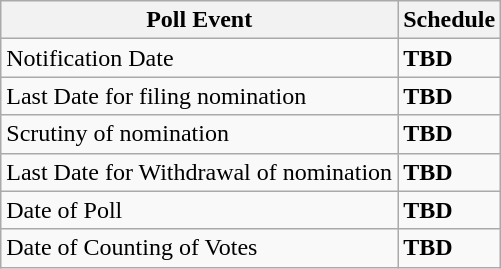<table class="wikitable">
<tr>
<th>Poll Event</th>
<th>Schedule</th>
</tr>
<tr>
<td>Notification Date</td>
<td><strong>TBD</strong></td>
</tr>
<tr>
<td>Last Date for filing nomination</td>
<td><strong>TBD</strong></td>
</tr>
<tr>
<td>Scrutiny of nomination</td>
<td><strong>TBD</strong></td>
</tr>
<tr>
<td>Last Date for Withdrawal of nomination</td>
<td><strong>TBD</strong></td>
</tr>
<tr>
<td>Date of Poll</td>
<td><strong>TBD</strong></td>
</tr>
<tr>
<td>Date of Counting of Votes</td>
<td><strong>TBD</strong></td>
</tr>
</table>
